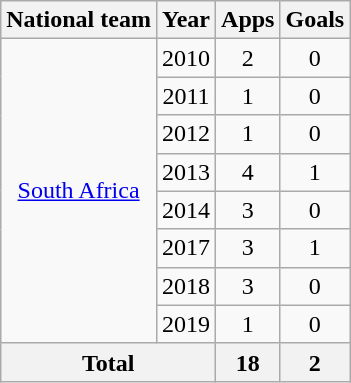<table class="wikitable" style="text-align:center">
<tr>
<th>National team</th>
<th>Year</th>
<th>Apps</th>
<th>Goals</th>
</tr>
<tr>
<td rowspan="8"><a href='#'>South Africa</a></td>
<td>2010</td>
<td>2</td>
<td>0</td>
</tr>
<tr>
<td>2011</td>
<td>1</td>
<td>0</td>
</tr>
<tr>
<td>2012</td>
<td>1</td>
<td>0</td>
</tr>
<tr>
<td>2013</td>
<td>4</td>
<td>1</td>
</tr>
<tr>
<td>2014</td>
<td>3</td>
<td>0</td>
</tr>
<tr>
<td>2017</td>
<td>3</td>
<td>1</td>
</tr>
<tr>
<td>2018</td>
<td>3</td>
<td>0</td>
</tr>
<tr>
<td>2019</td>
<td>1</td>
<td>0</td>
</tr>
<tr>
<th colspan="2">Total</th>
<th>18</th>
<th>2</th>
</tr>
</table>
